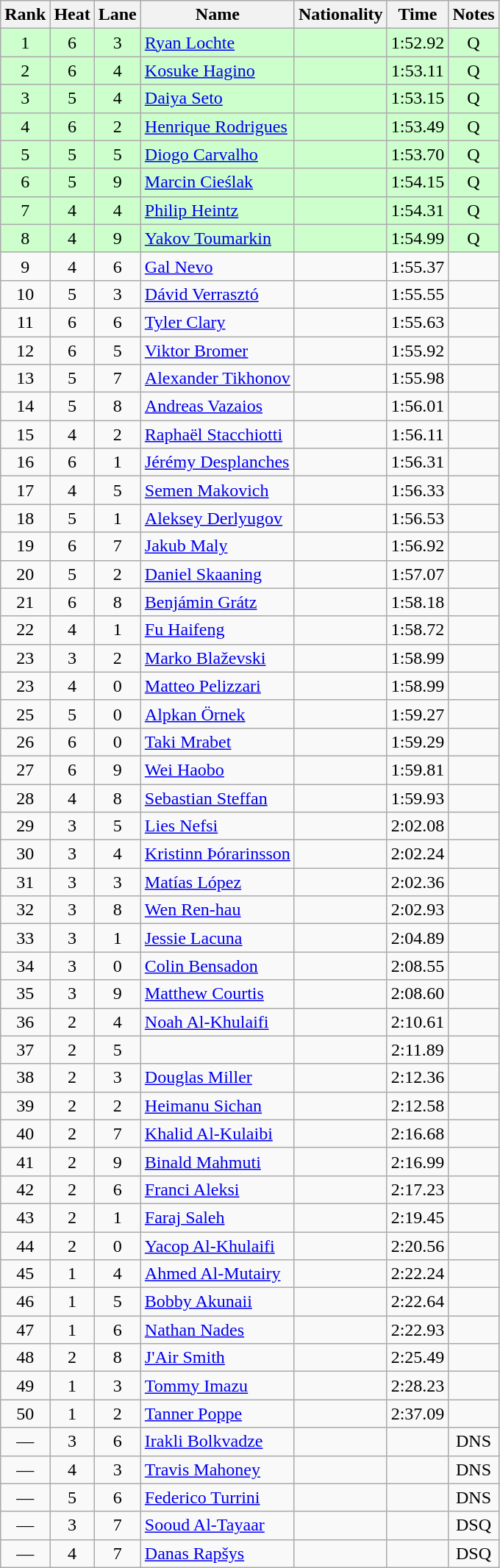<table class="wikitable sortable" style="text-align:center">
<tr>
<th>Rank</th>
<th>Heat</th>
<th>Lane</th>
<th>Name</th>
<th>Nationality</th>
<th>Time</th>
<th>Notes</th>
</tr>
<tr bgcolor=ccffcc>
<td>1</td>
<td>6</td>
<td>3</td>
<td align=left><a href='#'>Ryan Lochte</a></td>
<td align=left></td>
<td>1:52.92</td>
<td>Q</td>
</tr>
<tr bgcolor=ccffcc>
<td>2</td>
<td>6</td>
<td>4</td>
<td align=left><a href='#'>Kosuke Hagino</a></td>
<td align=left></td>
<td>1:53.11</td>
<td>Q</td>
</tr>
<tr bgcolor=ccffcc>
<td>3</td>
<td>5</td>
<td>4</td>
<td align=left><a href='#'>Daiya Seto</a></td>
<td align=left></td>
<td>1:53.15</td>
<td>Q</td>
</tr>
<tr bgcolor=ccffcc>
<td>4</td>
<td>6</td>
<td>2</td>
<td align=left><a href='#'>Henrique Rodrigues</a></td>
<td align=left></td>
<td>1:53.49</td>
<td>Q</td>
</tr>
<tr bgcolor=ccffcc>
<td>5</td>
<td>5</td>
<td>5</td>
<td align=left><a href='#'>Diogo Carvalho</a></td>
<td align=left></td>
<td>1:53.70</td>
<td>Q</td>
</tr>
<tr bgcolor=ccffcc>
<td>6</td>
<td>5</td>
<td>9</td>
<td align=left><a href='#'>Marcin Cieślak</a></td>
<td align=left></td>
<td>1:54.15</td>
<td>Q</td>
</tr>
<tr bgcolor=ccffcc>
<td>7</td>
<td>4</td>
<td>4</td>
<td align=left><a href='#'>Philip Heintz</a></td>
<td align=left></td>
<td>1:54.31</td>
<td>Q</td>
</tr>
<tr bgcolor=ccffcc>
<td>8</td>
<td>4</td>
<td>9</td>
<td align=left><a href='#'>Yakov Toumarkin</a></td>
<td align=left></td>
<td>1:54.99</td>
<td>Q</td>
</tr>
<tr>
<td>9</td>
<td>4</td>
<td>6</td>
<td align=left><a href='#'>Gal Nevo</a></td>
<td align=left></td>
<td>1:55.37</td>
<td></td>
</tr>
<tr>
<td>10</td>
<td>5</td>
<td>3</td>
<td align=left><a href='#'>Dávid Verrasztó</a></td>
<td align=left></td>
<td>1:55.55</td>
<td></td>
</tr>
<tr>
<td>11</td>
<td>6</td>
<td>6</td>
<td align=left><a href='#'>Tyler Clary</a></td>
<td align=left></td>
<td>1:55.63</td>
<td></td>
</tr>
<tr>
<td>12</td>
<td>6</td>
<td>5</td>
<td align=left><a href='#'>Viktor Bromer</a></td>
<td align=left></td>
<td>1:55.92</td>
<td></td>
</tr>
<tr>
<td>13</td>
<td>5</td>
<td>7</td>
<td align=left><a href='#'>Alexander Tikhonov</a></td>
<td align=left></td>
<td>1:55.98</td>
<td></td>
</tr>
<tr>
<td>14</td>
<td>5</td>
<td>8</td>
<td align=left><a href='#'>Andreas Vazaios</a></td>
<td align=left></td>
<td>1:56.01</td>
<td></td>
</tr>
<tr>
<td>15</td>
<td>4</td>
<td>2</td>
<td align=left><a href='#'>Raphaël Stacchiotti</a></td>
<td align=left></td>
<td>1:56.11</td>
<td></td>
</tr>
<tr>
<td>16</td>
<td>6</td>
<td>1</td>
<td align=left><a href='#'>Jérémy Desplanches</a></td>
<td align=left></td>
<td>1:56.31</td>
<td></td>
</tr>
<tr>
<td>17</td>
<td>4</td>
<td>5</td>
<td align=left><a href='#'>Semen Makovich</a></td>
<td align=left></td>
<td>1:56.33</td>
<td></td>
</tr>
<tr>
<td>18</td>
<td>5</td>
<td>1</td>
<td align=left><a href='#'>Aleksey Derlyugov</a></td>
<td align=left></td>
<td>1:56.53</td>
<td></td>
</tr>
<tr>
<td>19</td>
<td>6</td>
<td>7</td>
<td align=left><a href='#'>Jakub Maly</a></td>
<td align=left></td>
<td>1:56.92</td>
<td></td>
</tr>
<tr>
<td>20</td>
<td>5</td>
<td>2</td>
<td align=left><a href='#'>Daniel Skaaning</a></td>
<td align=left></td>
<td>1:57.07</td>
<td></td>
</tr>
<tr>
<td>21</td>
<td>6</td>
<td>8</td>
<td align=left><a href='#'>Benjámin Grátz</a></td>
<td align=left></td>
<td>1:58.18</td>
<td></td>
</tr>
<tr>
<td>22</td>
<td>4</td>
<td>1</td>
<td align=left><a href='#'>Fu Haifeng</a></td>
<td align=left></td>
<td>1:58.72</td>
<td></td>
</tr>
<tr>
<td>23</td>
<td>3</td>
<td>2</td>
<td align=left><a href='#'>Marko Blaževski</a></td>
<td align=left></td>
<td>1:58.99</td>
<td></td>
</tr>
<tr>
<td>23</td>
<td>4</td>
<td>0</td>
<td align=left><a href='#'>Matteo Pelizzari</a></td>
<td align=left></td>
<td>1:58.99</td>
<td></td>
</tr>
<tr>
<td>25</td>
<td>5</td>
<td>0</td>
<td align=left><a href='#'>Alpkan Örnek</a></td>
<td align=left></td>
<td>1:59.27</td>
<td></td>
</tr>
<tr>
<td>26</td>
<td>6</td>
<td>0</td>
<td align=left><a href='#'>Taki Mrabet</a></td>
<td align=left></td>
<td>1:59.29</td>
<td></td>
</tr>
<tr>
<td>27</td>
<td>6</td>
<td>9</td>
<td align=left><a href='#'>Wei Haobo</a></td>
<td align=left></td>
<td>1:59.81</td>
<td></td>
</tr>
<tr>
<td>28</td>
<td>4</td>
<td>8</td>
<td align=left><a href='#'>Sebastian Steffan</a></td>
<td align=left></td>
<td>1:59.93</td>
<td></td>
</tr>
<tr>
<td>29</td>
<td>3</td>
<td>5</td>
<td align=left><a href='#'>Lies Nefsi</a></td>
<td align=left></td>
<td>2:02.08</td>
<td></td>
</tr>
<tr>
<td>30</td>
<td>3</td>
<td>4</td>
<td align=left><a href='#'>Kristinn Þórarinsson</a></td>
<td align=left></td>
<td>2:02.24</td>
<td></td>
</tr>
<tr>
<td>31</td>
<td>3</td>
<td>3</td>
<td align=left><a href='#'>Matías López</a></td>
<td align=left></td>
<td>2:02.36</td>
<td></td>
</tr>
<tr>
<td>32</td>
<td>3</td>
<td>8</td>
<td align=left><a href='#'>Wen Ren-hau</a></td>
<td align=left></td>
<td>2:02.93</td>
<td></td>
</tr>
<tr>
<td>33</td>
<td>3</td>
<td>1</td>
<td align=left><a href='#'>Jessie Lacuna</a></td>
<td align=left></td>
<td>2:04.89</td>
<td></td>
</tr>
<tr>
<td>34</td>
<td>3</td>
<td>0</td>
<td align=left><a href='#'>Colin Bensadon</a></td>
<td align=left></td>
<td>2:08.55</td>
<td></td>
</tr>
<tr>
<td>35</td>
<td>3</td>
<td>9</td>
<td align=left><a href='#'>Matthew Courtis</a></td>
<td align=left></td>
<td>2:08.60</td>
<td></td>
</tr>
<tr>
<td>36</td>
<td>2</td>
<td>4</td>
<td align=left><a href='#'>Noah Al-Khulaifi</a></td>
<td align=left></td>
<td>2:10.61</td>
<td></td>
</tr>
<tr>
<td>37</td>
<td>2</td>
<td>5</td>
<td align=left></td>
<td align=left></td>
<td>2:11.89</td>
<td></td>
</tr>
<tr>
<td>38</td>
<td>2</td>
<td>3</td>
<td align=left><a href='#'>Douglas Miller</a></td>
<td align=left></td>
<td>2:12.36</td>
<td></td>
</tr>
<tr>
<td>39</td>
<td>2</td>
<td>2</td>
<td align=left><a href='#'>Heimanu Sichan</a></td>
<td align=left></td>
<td>2:12.58</td>
<td></td>
</tr>
<tr>
<td>40</td>
<td>2</td>
<td>7</td>
<td align=left><a href='#'>Khalid Al-Kulaibi</a></td>
<td align=left></td>
<td>2:16.68</td>
<td></td>
</tr>
<tr>
<td>41</td>
<td>2</td>
<td>9</td>
<td align=left><a href='#'>Binald Mahmuti</a></td>
<td align=left></td>
<td>2:16.99</td>
<td></td>
</tr>
<tr>
<td>42</td>
<td>2</td>
<td>6</td>
<td align=left><a href='#'>Franci Aleksi</a></td>
<td align=left></td>
<td>2:17.23</td>
<td></td>
</tr>
<tr>
<td>43</td>
<td>2</td>
<td>1</td>
<td align=left><a href='#'>Faraj Saleh</a></td>
<td align=left></td>
<td>2:19.45</td>
<td></td>
</tr>
<tr>
<td>44</td>
<td>2</td>
<td>0</td>
<td align=left><a href='#'>Yacop Al-Khulaifi</a></td>
<td align=left></td>
<td>2:20.56</td>
<td></td>
</tr>
<tr>
<td>45</td>
<td>1</td>
<td>4</td>
<td align=left><a href='#'>Ahmed Al-Mutairy</a></td>
<td align=left></td>
<td>2:22.24</td>
<td></td>
</tr>
<tr>
<td>46</td>
<td>1</td>
<td>5</td>
<td align=left><a href='#'>Bobby Akunaii</a></td>
<td align=left></td>
<td>2:22.64</td>
<td></td>
</tr>
<tr>
<td>47</td>
<td>1</td>
<td>6</td>
<td align=left><a href='#'>Nathan Nades</a></td>
<td align=left></td>
<td>2:22.93</td>
<td></td>
</tr>
<tr>
<td>48</td>
<td>2</td>
<td>8</td>
<td align=left><a href='#'>J'Air Smith</a></td>
<td align=left></td>
<td>2:25.49</td>
<td></td>
</tr>
<tr>
<td>49</td>
<td>1</td>
<td>3</td>
<td align=left><a href='#'>Tommy Imazu</a></td>
<td align=left></td>
<td>2:28.23</td>
<td></td>
</tr>
<tr>
<td>50</td>
<td>1</td>
<td>2</td>
<td align=left><a href='#'>Tanner Poppe</a></td>
<td align=left></td>
<td>2:37.09</td>
<td></td>
</tr>
<tr>
<td>—</td>
<td>3</td>
<td>6</td>
<td align=left><a href='#'>Irakli Bolkvadze</a></td>
<td align=left></td>
<td></td>
<td>DNS</td>
</tr>
<tr>
<td>—</td>
<td>4</td>
<td>3</td>
<td align=left><a href='#'>Travis Mahoney</a></td>
<td align=left></td>
<td></td>
<td>DNS</td>
</tr>
<tr>
<td>—</td>
<td>5</td>
<td>6</td>
<td align=left><a href='#'>Federico Turrini</a></td>
<td align=left></td>
<td></td>
<td>DNS</td>
</tr>
<tr>
<td>—</td>
<td>3</td>
<td>7</td>
<td align=left><a href='#'>Sooud Al-Tayaar</a></td>
<td align=left></td>
<td></td>
<td>DSQ</td>
</tr>
<tr>
<td>—</td>
<td>4</td>
<td>7</td>
<td align=left><a href='#'>Danas Rapšys</a></td>
<td align=left></td>
<td></td>
<td>DSQ</td>
</tr>
</table>
